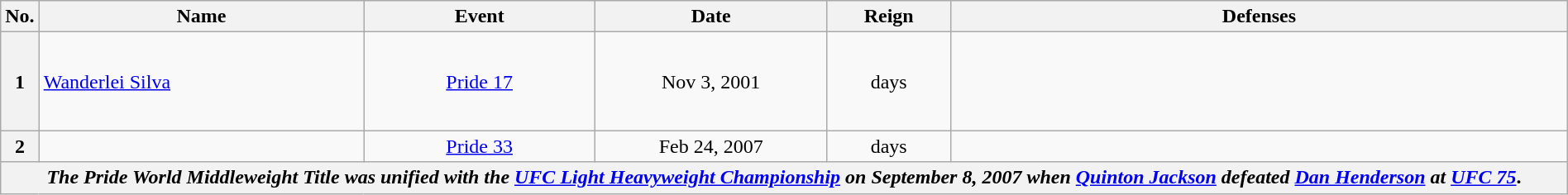<table class="wikitable" width=100%>
<tr>
<th width=1%>No.</th>
<th width=21%>Name</th>
<th width=15%>Event</th>
<th width=15%>Date</th>
<th width=8%>Reign</th>
<th width=48%>Defenses</th>
</tr>
<tr>
<th>1</th>
<td align=left> <a href='#'>Wanderlei Silva</a><br> </td>
<td align=center><a href='#'>Pride 17</a><br></td>
<td align=center>Nov 3, 2001</td>
<td align=center> days</td>
<td><br><br>
<br><br></td>
</tr>
<tr>
<th>2</th>
<td align=left></td>
<td align=center><a href='#'>Pride 33</a><br></td>
<td align=center>Feb 24, 2007</td>
<td align=center> days</td>
<td></td>
</tr>
<tr>
<th align=center colspan=6><em>The Pride World Middleweight Title was unified with the <a href='#'>UFC Light Heavyweight Championship</a> on September 8, 2007 when <a href='#'>Quinton Jackson</a> defeated <a href='#'>Dan Henderson</a> at <a href='#'>UFC 75</a></em>.</th>
</tr>
</table>
